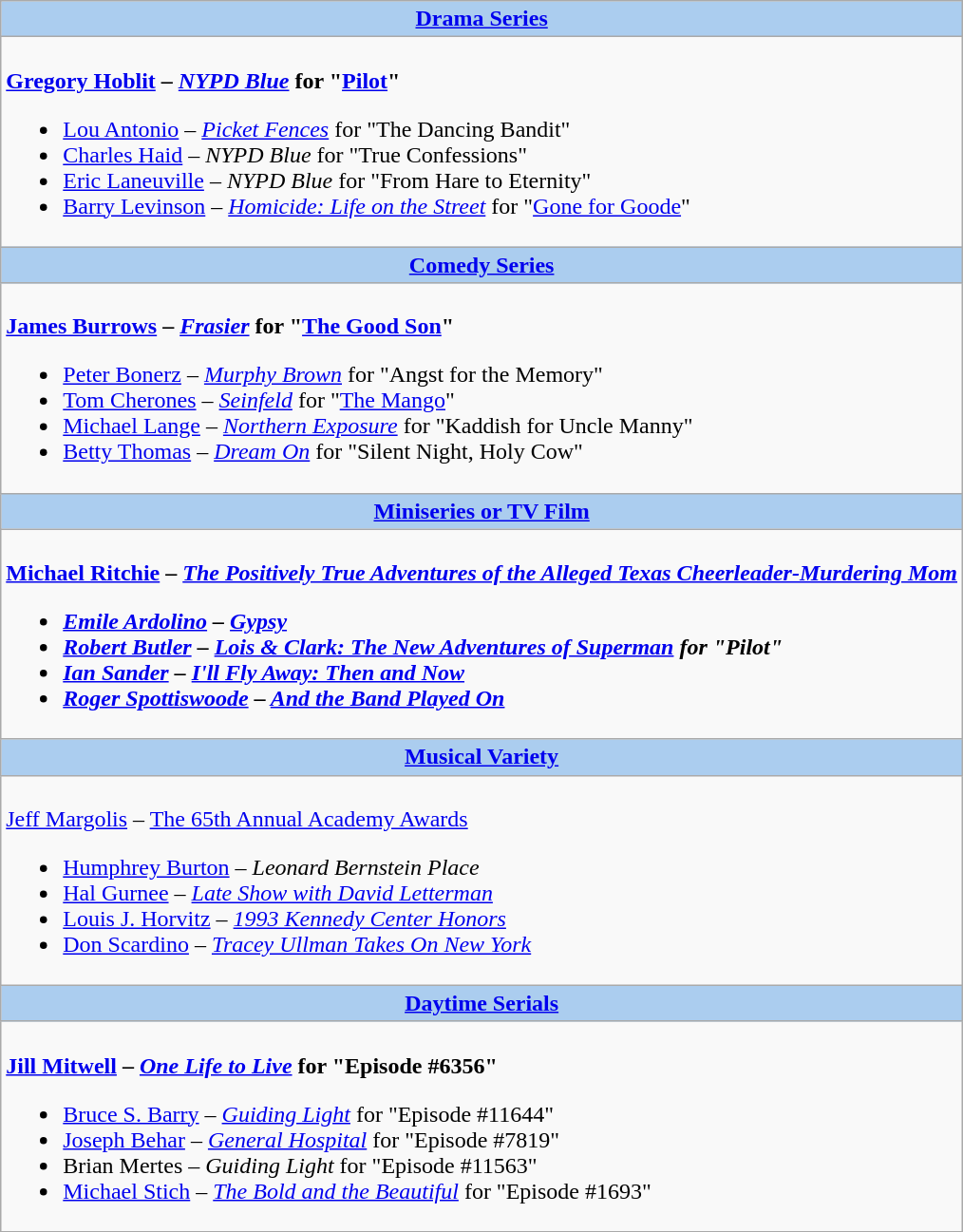<table class=wikitable style="width="100%">
<tr>
<th colspan="2" style="background:#abcdef;"><a href='#'>Drama Series</a></th>
</tr>
<tr>
<td colspan="2" style="vertical-align:top;"><br><strong><a href='#'>Gregory Hoblit</a> – <em><a href='#'>NYPD Blue</a></em> for "<a href='#'>Pilot</a>"</strong><ul><li><a href='#'>Lou Antonio</a> – <em><a href='#'>Picket Fences</a></em> for "The Dancing Bandit"</li><li><a href='#'>Charles Haid</a> – <em>NYPD Blue</em> for "True Confessions"</li><li><a href='#'>Eric Laneuville</a> – <em>NYPD Blue</em> for "From Hare to Eternity"</li><li><a href='#'>Barry Levinson</a> – <em><a href='#'>Homicide: Life on the Street</a></em> for "<a href='#'>Gone for Goode</a>"</li></ul></td>
</tr>
<tr>
<th colspan="2" style="background:#abcdef;"><a href='#'>Comedy Series</a></th>
</tr>
<tr>
<td colspan="2" style="vertical-align:top;"><br><strong><a href='#'>James Burrows</a> – <em><a href='#'>Frasier</a></em> for "<a href='#'>The Good Son</a>"</strong><ul><li><a href='#'>Peter Bonerz</a> – <em><a href='#'>Murphy Brown</a></em> for "Angst for the Memory"</li><li><a href='#'>Tom Cherones</a> – <em><a href='#'>Seinfeld</a></em> for "<a href='#'>The Mango</a>"</li><li><a href='#'>Michael Lange</a> – <em><a href='#'>Northern Exposure</a></em> for "Kaddish for Uncle Manny"</li><li><a href='#'>Betty Thomas</a> – <em><a href='#'>Dream On</a></em> for "Silent Night, Holy Cow"</li></ul></td>
</tr>
<tr>
<th colspan="2" style="background:#abcdef;"><a href='#'>Miniseries or TV Film</a></th>
</tr>
<tr>
<td colspan="2" style="vertical-align:top;"><br><strong><a href='#'>Michael Ritchie</a> – <em><a href='#'>The Positively True Adventures of the Alleged Texas Cheerleader-Murdering Mom</a><strong><em><ul><li><a href='#'>Emile Ardolino</a> – </em><a href='#'>Gypsy</a><em></li><li><a href='#'>Robert Butler</a> – </em><a href='#'>Lois & Clark: The New Adventures of Superman</a><em> for "Pilot"</li><li><a href='#'>Ian Sander</a> – </em><a href='#'>I'll Fly Away: Then and Now</a><em></li><li><a href='#'>Roger Spottiswoode</a> – </em><a href='#'>And the Band Played On</a><em></li></ul></td>
</tr>
<tr>
<th colspan="2" style="background:#abcdef;"><a href='#'>Musical Variety</a></th>
</tr>
<tr>
<td colspan="2" style="vertical-align:top;"><br></strong><a href='#'>Jeff Margolis</a> – </em><a href='#'>The 65th Annual Academy Awards</a></em></strong><ul><li><a href='#'>Humphrey Burton</a> – <em>Leonard Bernstein Place</em></li><li><a href='#'>Hal Gurnee</a> – <em><a href='#'>Late Show with David Letterman</a></em></li><li><a href='#'>Louis J. Horvitz</a> – <em><a href='#'>1993 Kennedy Center Honors</a></em></li><li><a href='#'>Don Scardino</a> – <em><a href='#'>Tracey Ullman Takes On New York</a></em></li></ul></td>
</tr>
<tr>
<th colspan="2" style="background:#abcdef;"><a href='#'>Daytime Serials</a></th>
</tr>
<tr>
<td colspan="2" style="vertical-align:top;"><br><strong><a href='#'>Jill Mitwell</a> – <em><a href='#'>One Life to Live</a></em> for "Episode #6356"</strong><ul><li><a href='#'>Bruce S. Barry</a> – <em><a href='#'>Guiding Light</a></em> for "Episode #11644"</li><li><a href='#'>Joseph Behar</a> – <em><a href='#'>General Hospital</a></em> for "Episode #7819"</li><li>Brian Mertes – <em>Guiding Light</em> for "Episode #11563"</li><li><a href='#'>Michael Stich</a> – <em><a href='#'>The Bold and the Beautiful</a></em> for "Episode #1693"</li></ul></td>
</tr>
</table>
